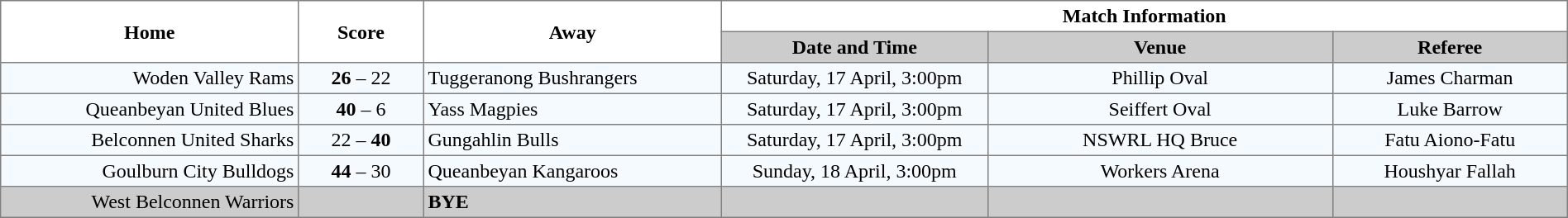<table width="100%" cellspacing="0" cellpadding="3" border="1" style="border-collapse:collapse;  text-align:center;">
<tr>
<th rowspan="2" width="19%">Home</th>
<th rowspan="2" width="8%">Score</th>
<th rowspan="2" width="19%">Away</th>
<th colspan="3">Match Information</th>
</tr>
<tr bgcolor="#CCCCCC">
<th width="17%">Date and Time</th>
<th width="22%">Venue</th>
<th width="50%">Referee</th>
</tr>
<tr style="text-align:center; background:#f5faff;">
<td align="right">Woden Valley Rams </td>
<td><strong>26</strong> – 22</td>
<td align="left"> Tuggeranong Bushrangers</td>
<td>Saturday, 17 April, 3:00pm</td>
<td>Phillip Oval</td>
<td>James Charman</td>
</tr>
<tr style="text-align:center; background:#f5faff;">
<td align="right">Queanbeyan United Blues </td>
<td><strong>40</strong> – 6</td>
<td align="left"> Yass Magpies</td>
<td>Saturday, 17 April, 3:00pm</td>
<td>Seiffert Oval</td>
<td>Luke Barrow</td>
</tr>
<tr style="text-align:center; background:#f5faff;">
<td align="right">Belconnen United Sharks </td>
<td>22 – <strong>40</strong></td>
<td align="left"> Gungahlin Bulls</td>
<td>Saturday, 17 April, 3:00pm</td>
<td>NSWRL HQ Bruce</td>
<td>Fatu Aiono-Fatu</td>
</tr>
<tr style="text-align:center; background:#f5faff;">
<td align="right">Goulburn City Bulldogs </td>
<td><strong>44</strong> – 30</td>
<td align="left"> Queanbeyan Kangaroos</td>
<td>Sunday, 18 April, 3:00pm</td>
<td>Workers Arena</td>
<td>Houshyar Fallah</td>
</tr>
<tr style="text-align:center; background:#CCCCCC;">
<td align="right">West Belconnen Warriors </td>
<td></td>
<td align="left"><strong>BYE</strong></td>
<td></td>
<td></td>
<td></td>
</tr>
</table>
